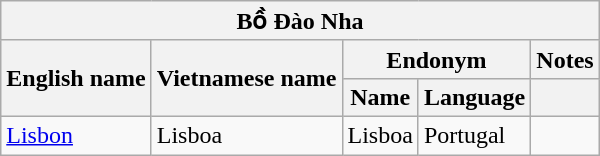<table class="wikitable sortable">
<tr>
<th colspan="5"> Bồ Đào Nha</th>
</tr>
<tr>
<th rowspan="2">English name</th>
<th rowspan="2">Vietnamese name</th>
<th colspan="2">Endonym</th>
<th>Notes</th>
</tr>
<tr>
<th>Name</th>
<th>Language</th>
<th></th>
</tr>
<tr>
<td><a href='#'>Lisbon</a></td>
<td>Lisboa</td>
<td>Lisboa</td>
<td>Portugal</td>
</tr>
</table>
